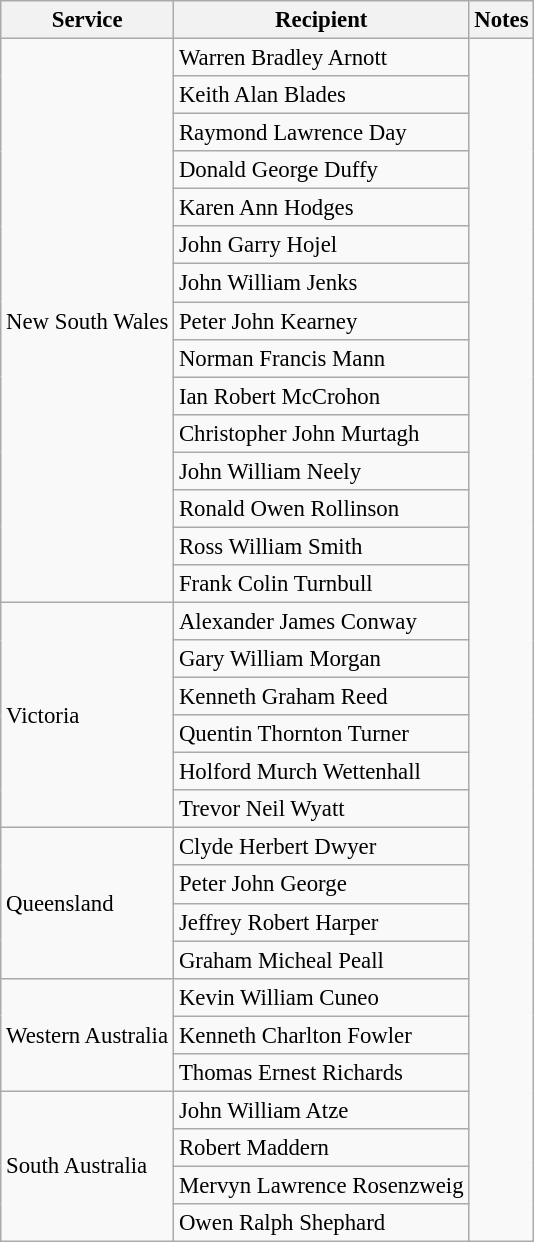<table class="wikitable" style="font-size:95%;">
<tr>
<th>Service</th>
<th>Recipient</th>
<th>Notes</th>
</tr>
<tr>
<td rowspan=15>New South Wales</td>
<td> Warren Bradley Arnott</td>
<td rowspan=32></td>
</tr>
<tr>
<td> Keith Alan Blades</td>
</tr>
<tr>
<td> Raymond Lawrence Day</td>
</tr>
<tr>
<td> Donald George Duffy</td>
</tr>
<tr>
<td> Karen Ann Hodges</td>
</tr>
<tr>
<td> John Garry Hojel</td>
</tr>
<tr>
<td> John William Jenks</td>
</tr>
<tr>
<td> Peter John Kearney</td>
</tr>
<tr>
<td> Norman Francis Mann</td>
</tr>
<tr>
<td> Ian Robert McCrohon</td>
</tr>
<tr>
<td> Christopher John Murtagh</td>
</tr>
<tr>
<td> John William Neely</td>
</tr>
<tr>
<td> Ronald Owen Rollinson</td>
</tr>
<tr>
<td> Ross William Smith</td>
</tr>
<tr>
<td> Frank Colin Turnbull</td>
</tr>
<tr>
<td rowspan=6>Victoria</td>
<td> Alexander James Conway</td>
</tr>
<tr>
<td> Gary William Morgan</td>
</tr>
<tr>
<td> Kenneth Graham Reed</td>
</tr>
<tr>
<td> Quentin Thornton Turner</td>
</tr>
<tr>
<td> Holford Murch Wettenhall</td>
</tr>
<tr>
<td> Trevor Neil Wyatt</td>
</tr>
<tr>
<td rowspan=4>Queensland</td>
<td> Clyde Herbert Dwyer</td>
</tr>
<tr>
<td> Peter John George</td>
</tr>
<tr>
<td> Jeffrey Robert Harper</td>
</tr>
<tr>
<td> Graham Micheal Peall</td>
</tr>
<tr>
<td rowspan=3>Western Australia</td>
<td> Kevin William Cuneo</td>
</tr>
<tr>
<td> Kenneth Charlton Fowler</td>
</tr>
<tr>
<td> Thomas Ernest Richards</td>
</tr>
<tr>
<td rowspan=4>South Australia</td>
<td> John William Atze</td>
</tr>
<tr>
<td> Robert Maddern</td>
</tr>
<tr>
<td> Mervyn Lawrence Rosenzweig</td>
</tr>
<tr>
<td> Owen Ralph Shephard</td>
</tr>
</table>
